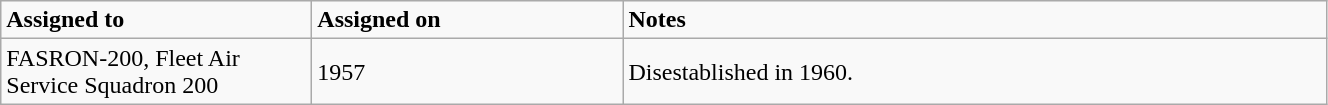<table class="wikitable" style="width: 70%;">
<tr>
<td style="width: 200px;"><strong>Assigned to</strong></td>
<td style="width: 200px;"><strong>Assigned on</strong></td>
<td><strong>Notes</strong></td>
</tr>
<tr>
<td>FASRON-200, Fleet Air Service Squadron 200</td>
<td>1957</td>
<td>Disestablished in 1960.</td>
</tr>
</table>
